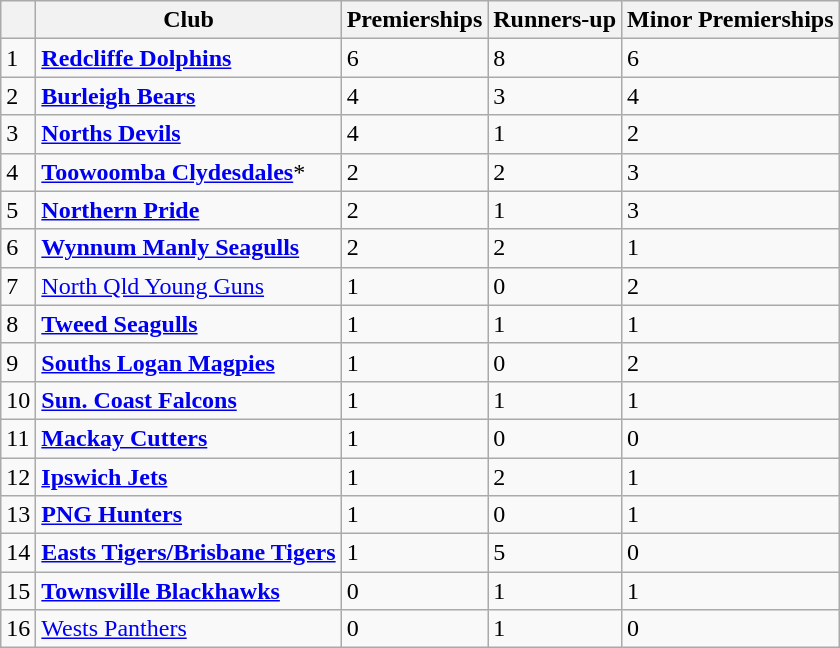<table class="wikitable" style="text-align: left;">
<tr>
<th></th>
<th>Club</th>
<th>Premierships</th>
<th>Runners-up</th>
<th>Minor Premierships</th>
</tr>
<tr>
<td>1</td>
<td align=left> <strong><a href='#'>Redcliffe Dolphins</a></strong></td>
<td>6</td>
<td>8</td>
<td>6</td>
</tr>
<tr>
<td>2</td>
<td align=left> <strong><a href='#'>Burleigh Bears</a></strong></td>
<td>4</td>
<td>3</td>
<td>4</td>
</tr>
<tr>
<td>3</td>
<td align=left> <strong><a href='#'>Norths Devils</a></strong></td>
<td>4</td>
<td>1</td>
<td>2</td>
</tr>
<tr>
<td>4</td>
<td align=left> <strong><a href='#'>Toowoomba Clydesdales</a></strong>*</td>
<td>2</td>
<td>2</td>
<td>3</td>
</tr>
<tr>
<td>5</td>
<td align=left> <strong><a href='#'>Northern Pride</a></strong></td>
<td>2</td>
<td>1</td>
<td>3</td>
</tr>
<tr>
<td>6</td>
<td align=left> <strong><a href='#'>Wynnum Manly Seagulls</a></strong></td>
<td>2</td>
<td>2</td>
<td>1</td>
</tr>
<tr>
<td>7</td>
<td align=left> <a href='#'>North Qld Young Guns</a></td>
<td>1</td>
<td>0</td>
<td>2</td>
</tr>
<tr>
<td>8</td>
<td align=left> <strong><a href='#'>Tweed Seagulls</a></strong></td>
<td>1</td>
<td>1</td>
<td>1</td>
</tr>
<tr>
<td>9</td>
<td align=left> <strong><a href='#'>Souths Logan Magpies</a></strong></td>
<td>1</td>
<td>0</td>
<td>2</td>
</tr>
<tr>
<td>10</td>
<td align=left> <strong><a href='#'>Sun. Coast Falcons</a></strong></td>
<td>1 </td>
<td>1</td>
<td>1</td>
</tr>
<tr>
<td>11</td>
<td align=left> <strong><a href='#'>Mackay Cutters</a></strong></td>
<td>1</td>
<td>0</td>
<td>0</td>
</tr>
<tr>
<td>12</td>
<td align=left> <strong><a href='#'>Ipswich Jets</a></strong></td>
<td>1</td>
<td>2</td>
<td>1</td>
</tr>
<tr>
<td>13</td>
<td align=left> <strong><a href='#'>PNG Hunters</a></strong></td>
<td>1</td>
<td>0</td>
<td>1 </td>
</tr>
<tr>
<td>14</td>
<td align=left> <strong><a href='#'>Easts Tigers/Brisbane Tigers</a></strong></td>
<td>1</td>
<td>5</td>
<td>0</td>
</tr>
<tr>
<td>15</td>
<td align=left> <strong><a href='#'>Townsville Blackhawks</a></strong></td>
<td>0</td>
<td>1</td>
<td>1</td>
</tr>
<tr>
<td>16</td>
<td align=left> <a href='#'>Wests Panthers</a></td>
<td>0</td>
<td>1</td>
<td>0</td>
</tr>
</table>
